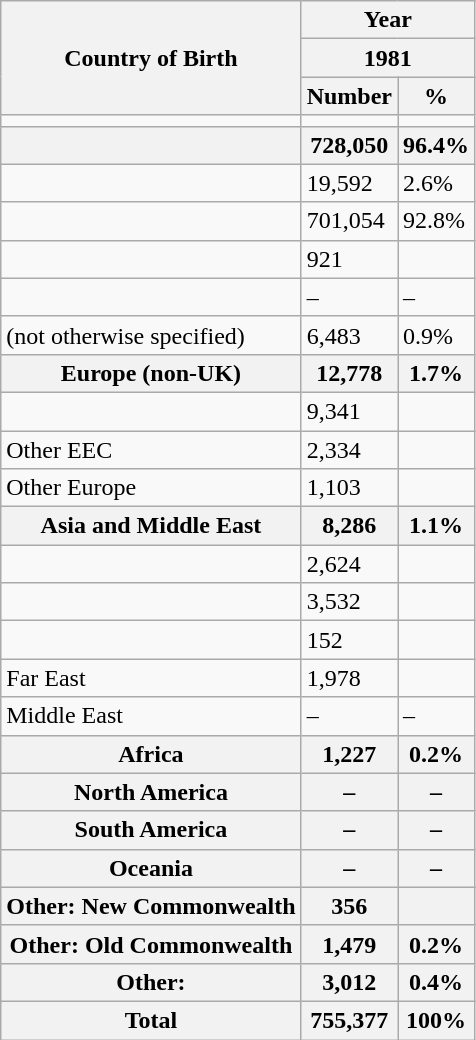<table class="wikitable collapsible collapsed">
<tr>
<th rowspan="3">Country of Birth</th>
<th colspan="2">Year</th>
</tr>
<tr>
<th colspan="2">1981</th>
</tr>
<tr>
<th>Number</th>
<th>%</th>
</tr>
<tr>
<td></td>
<td></td>
<td></td>
</tr>
<tr>
<th></th>
<th>728,050</th>
<th>96.4%</th>
</tr>
<tr>
<td></td>
<td>19,592</td>
<td>2.6%</td>
</tr>
<tr>
<td></td>
<td>701,054</td>
<td>92.8%</td>
</tr>
<tr>
<td></td>
<td>921</td>
<td></td>
</tr>
<tr>
<td></td>
<td>–</td>
<td>–</td>
</tr>
<tr>
<td> (not otherwise specified)</td>
<td>6,483</td>
<td>0.9%</td>
</tr>
<tr>
<th>Europe (non-UK)</th>
<th>12,778</th>
<th>1.7%</th>
</tr>
<tr>
<td></td>
<td>9,341</td>
<td></td>
</tr>
<tr>
<td>Other EEC</td>
<td>2,334</td>
<td></td>
</tr>
<tr>
<td>Other Europe</td>
<td>1,103</td>
<td></td>
</tr>
<tr>
<th>Asia and Middle East</th>
<th>8,286</th>
<th>1.1%</th>
</tr>
<tr>
<td></td>
<td>2,624</td>
<td></td>
</tr>
<tr>
<td></td>
<td>3,532</td>
<td></td>
</tr>
<tr>
<td></td>
<td>152</td>
<td></td>
</tr>
<tr>
<td>Far East</td>
<td>1,978</td>
<td></td>
</tr>
<tr>
<td>Middle East</td>
<td>–</td>
<td>–</td>
</tr>
<tr>
<th>Africa</th>
<th>1,227</th>
<th>0.2%</th>
</tr>
<tr>
<th>North America</th>
<th>–</th>
<th>–</th>
</tr>
<tr>
<th>South America</th>
<th>–</th>
<th>–</th>
</tr>
<tr>
<th>Oceania</th>
<th>–</th>
<th>–</th>
</tr>
<tr>
<th>Other: New Commonwealth</th>
<th>356</th>
<th></th>
</tr>
<tr>
<th>Other: Old Commonwealth</th>
<th>1,479</th>
<th>0.2%</th>
</tr>
<tr>
<th>Other:</th>
<th>3,012</th>
<th>0.4%</th>
</tr>
<tr>
<th>Total</th>
<th>755,377</th>
<th>100%</th>
</tr>
</table>
